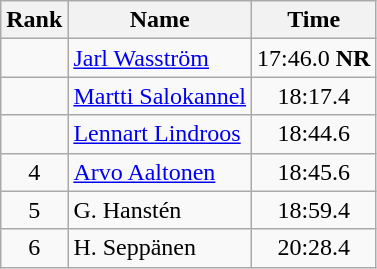<table class="wikitable" style="text-align:center">
<tr>
<th>Rank</th>
<th>Name</th>
<th>Time</th>
</tr>
<tr>
<td></td>
<td align=left><a href='#'>Jarl Wasström</a></td>
<td>17:46.0 <strong>NR</strong></td>
</tr>
<tr>
<td></td>
<td align=left><a href='#'>Martti Salokannel</a></td>
<td>18:17.4</td>
</tr>
<tr>
<td></td>
<td align=left><a href='#'>Lennart Lindroos</a></td>
<td>18:44.6</td>
</tr>
<tr>
<td>4</td>
<td align=left><a href='#'>Arvo Aaltonen</a></td>
<td>18:45.6</td>
</tr>
<tr>
<td>5</td>
<td align=left>G. Hanstén</td>
<td>18:59.4</td>
</tr>
<tr>
<td>6</td>
<td align=left>H. Seppänen</td>
<td>20:28.4</td>
</tr>
</table>
